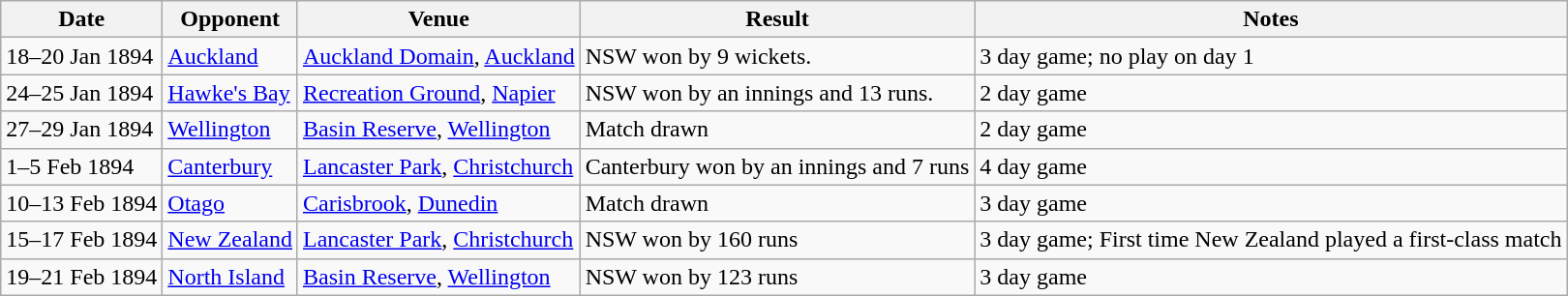<table class="wikitable">
<tr>
<th>Date</th>
<th>Opponent</th>
<th>Venue</th>
<th>Result</th>
<th>Notes</th>
</tr>
<tr>
<td>18–20 Jan 1894</td>
<td><a href='#'>Auckland</a></td>
<td><a href='#'>Auckland Domain</a>, <a href='#'>Auckland</a></td>
<td>NSW won by 9 wickets.</td>
<td>3 day game; no play on day 1</td>
</tr>
<tr>
<td>24–25 Jan 1894</td>
<td><a href='#'>Hawke's Bay</a></td>
<td><a href='#'>Recreation Ground</a>, <a href='#'>Napier</a></td>
<td>NSW won by an innings and 13 runs.</td>
<td>2 day game</td>
</tr>
<tr>
<td>27–29 Jan 1894</td>
<td><a href='#'>Wellington</a></td>
<td><a href='#'>Basin Reserve</a>, <a href='#'>Wellington</a></td>
<td>Match drawn</td>
<td>2 day game</td>
</tr>
<tr>
<td>1–5 Feb 1894</td>
<td><a href='#'>Canterbury</a></td>
<td><a href='#'>Lancaster Park</a>, <a href='#'>Christchurch</a></td>
<td>Canterbury won by an innings and 7 runs</td>
<td>4 day game</td>
</tr>
<tr>
<td>10–13 Feb 1894</td>
<td><a href='#'>Otago</a></td>
<td><a href='#'>Carisbrook</a>, <a href='#'>Dunedin</a></td>
<td>Match drawn</td>
<td>3 day game</td>
</tr>
<tr>
<td>15–17 Feb 1894</td>
<td><a href='#'>New Zealand</a></td>
<td><a href='#'>Lancaster Park</a>, <a href='#'>Christchurch</a></td>
<td>NSW won by 160 runs</td>
<td>3 day game; First time New Zealand played a first-class match</td>
</tr>
<tr>
<td>19–21 Feb 1894</td>
<td><a href='#'>North Island</a></td>
<td><a href='#'>Basin Reserve</a>, <a href='#'>Wellington</a></td>
<td>NSW won by 123 runs</td>
<td>3 day game</td>
</tr>
</table>
